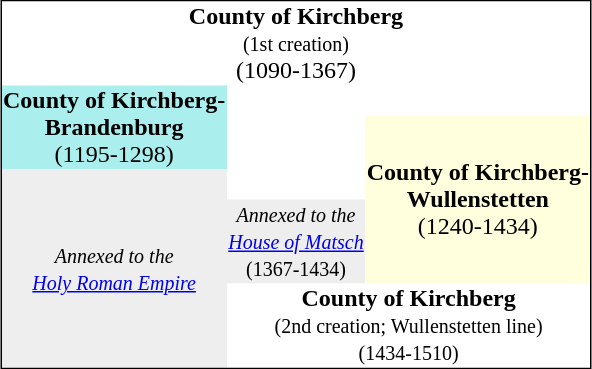<table align="center" style="border-spacing: 0px; border: 1px solid black; text-align: center;">
<tr>
<td colspan=3 style="background: #fff;"><strong>County of Kirchberg</strong><br><small>(1st creation)</small><br>(1090-1367)</td>
</tr>
<tr>
<td colspan=1 rowspan="2" style="background: #aee;"><strong>County of Kirchberg-<br>Brandenburg</strong><br>(1195-1298)</td>
<td colspan=2 style="background: #fff;">      </td>
</tr>
<tr>
<td colspan=1 style="background: #fff;">      </td>
<td colspan=1 rowspan="3" style="background: #ffd;"><strong>County of Kirchberg-<br>Wullenstetten</strong><br>(1240-1434)<br></td>
</tr>
<tr>
<td colspan=1 rowspan="3" style="background: #eee;"><small><em>Annexed to the<br><a href='#'>Holy Roman Empire</a></em></small></td>
<td colspan=1 style="background: #fff;">      </td>
</tr>
<tr>
<td colspan=1 style="background: #eee;"><small><em>Annexed to the<br><a href='#'>House of Matsch</a></em><br>(1367-1434)</small></td>
</tr>
<tr>
<td colspan=2 style="background: #fff;"><strong>County of Kirchberg</strong><br><small>(2nd creation; Wullenstetten line)<br>(1434-1510)</small></td>
</tr>
<tr>
</tr>
</table>
